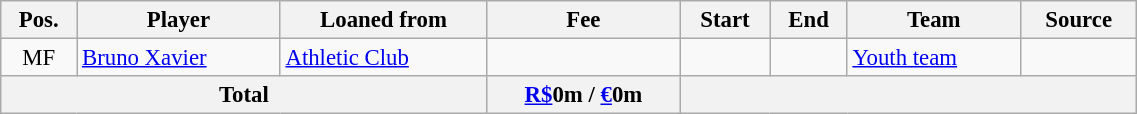<table class="wikitable sortable" width="60%" style="text-align:center; font-size:95%; text-align:left">
<tr>
<th>Pos.</th>
<th>Player</th>
<th>Loaned from</th>
<th>Fee</th>
<th>Start</th>
<th>End</th>
<th>Team</th>
<th>Source</th>
</tr>
<tr>
<td style="text-align:center;">MF</td>
<td> <a href='#'>Bruno Xavier</a></td>
<td> <a href='#'>Athletic Club</a></td>
<td></td>
<td></td>
<td></td>
<td><a href='#'>Youth team</a></td>
<td style="text-align:center;"></td>
</tr>
<tr>
<th colspan="3">Total</th>
<th><a href='#'>R$</a>0m / <a href='#'>€</a>0m</th>
<th colspan="4"></th>
</tr>
</table>
